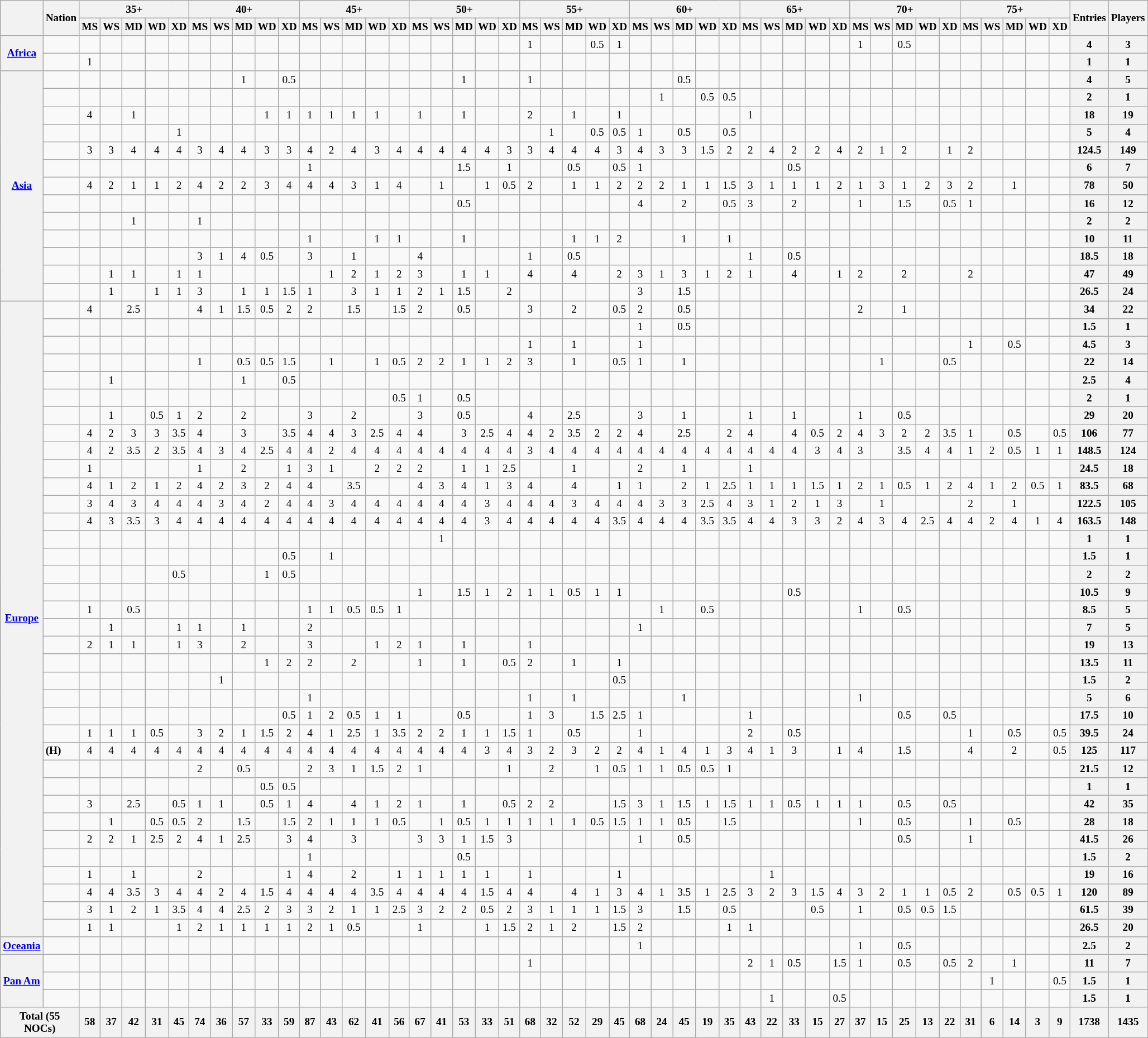<table class="wikitable" style="font-size:80%; text-align:center">
<tr>
<th rowspan="2"></th>
<th rowspan="2">Nation</th>
<th colspan="5">35+</th>
<th colspan="5">40+</th>
<th colspan="5">45+</th>
<th colspan="5">50+</th>
<th colspan="5">55+</th>
<th colspan="5">60+</th>
<th colspan="5">65+</th>
<th colspan="5">70+</th>
<th colspan="5">75+</th>
<th rowspan="2">Entries</th>
<th rowspan="2">Players</th>
</tr>
<tr>
<th>MS</th>
<th>WS</th>
<th>MD</th>
<th>WD</th>
<th>XD</th>
<th>MS</th>
<th>WS</th>
<th>MD</th>
<th>WD</th>
<th>XD</th>
<th>MS</th>
<th>WS</th>
<th>MD</th>
<th>WD</th>
<th>XD</th>
<th>MS</th>
<th>WS</th>
<th>MD</th>
<th>WD</th>
<th>XD</th>
<th>MS</th>
<th>WS</th>
<th>MD</th>
<th>WD</th>
<th>XD</th>
<th>MS</th>
<th>WS</th>
<th>MD</th>
<th>WD</th>
<th>XD</th>
<th>MS</th>
<th>WS</th>
<th>MD</th>
<th>WD</th>
<th>XD</th>
<th>MS</th>
<th>WS</th>
<th>MD</th>
<th>WD</th>
<th>XD</th>
<th>MS</th>
<th>WS</th>
<th>MD</th>
<th>WD</th>
<th>XD</th>
</tr>
<tr>
<th rowspan="2"><a href='#'>Africa</a></th>
<td align="left"></td>
<td></td>
<td></td>
<td></td>
<td></td>
<td></td>
<td></td>
<td></td>
<td></td>
<td></td>
<td></td>
<td></td>
<td></td>
<td></td>
<td></td>
<td></td>
<td></td>
<td></td>
<td></td>
<td></td>
<td></td>
<td>1</td>
<td></td>
<td></td>
<td>0.5</td>
<td>1</td>
<td></td>
<td></td>
<td></td>
<td></td>
<td></td>
<td></td>
<td></td>
<td></td>
<td></td>
<td></td>
<td>1</td>
<td></td>
<td>0.5</td>
<td></td>
<td></td>
<td></td>
<td></td>
<td></td>
<td></td>
<td></td>
<th>4</th>
<th>3</th>
</tr>
<tr>
<td align="left"></td>
<td>1</td>
<td></td>
<td></td>
<td></td>
<td></td>
<td></td>
<td></td>
<td></td>
<td></td>
<td></td>
<td></td>
<td></td>
<td></td>
<td></td>
<td></td>
<td></td>
<td></td>
<td></td>
<td></td>
<td></td>
<td></td>
<td></td>
<td></td>
<td></td>
<td></td>
<td></td>
<td></td>
<td></td>
<td></td>
<td></td>
<td></td>
<td></td>
<td></td>
<td></td>
<td></td>
<td></td>
<td></td>
<td></td>
<td></td>
<td></td>
<td></td>
<td></td>
<td></td>
<td></td>
<td></td>
<th>1</th>
<th>1</th>
</tr>
<tr>
<th rowspan="13"><a href='#'>Asia</a></th>
<td align="left"></td>
<td></td>
<td></td>
<td></td>
<td></td>
<td></td>
<td></td>
<td></td>
<td>1</td>
<td></td>
<td>0.5</td>
<td></td>
<td></td>
<td></td>
<td></td>
<td></td>
<td></td>
<td></td>
<td>1</td>
<td></td>
<td></td>
<td>1</td>
<td></td>
<td></td>
<td></td>
<td></td>
<td></td>
<td></td>
<td>0.5</td>
<td></td>
<td></td>
<td></td>
<td></td>
<td></td>
<td></td>
<td></td>
<td></td>
<td></td>
<td></td>
<td></td>
<td></td>
<td></td>
<td></td>
<td></td>
<td></td>
<td></td>
<th>4</th>
<th>5</th>
</tr>
<tr>
<td align="left"></td>
<td></td>
<td></td>
<td></td>
<td></td>
<td></td>
<td></td>
<td></td>
<td></td>
<td></td>
<td></td>
<td></td>
<td></td>
<td></td>
<td></td>
<td></td>
<td></td>
<td></td>
<td></td>
<td></td>
<td></td>
<td></td>
<td></td>
<td></td>
<td></td>
<td></td>
<td></td>
<td>1</td>
<td></td>
<td>0.5</td>
<td>0.5</td>
<td></td>
<td></td>
<td></td>
<td></td>
<td></td>
<td></td>
<td></td>
<td></td>
<td></td>
<td></td>
<td></td>
<td></td>
<td></td>
<td></td>
<td></td>
<th>2</th>
<th>1</th>
</tr>
<tr>
<td align="left"></td>
<td>4</td>
<td></td>
<td>1</td>
<td></td>
<td></td>
<td></td>
<td></td>
<td></td>
<td>1</td>
<td>1</td>
<td>1</td>
<td>1</td>
<td>1</td>
<td>1</td>
<td></td>
<td>1</td>
<td></td>
<td>1</td>
<td></td>
<td></td>
<td>2</td>
<td></td>
<td>1</td>
<td></td>
<td>1</td>
<td></td>
<td></td>
<td></td>
<td></td>
<td></td>
<td>1</td>
<td></td>
<td></td>
<td></td>
<td></td>
<td></td>
<td></td>
<td></td>
<td></td>
<td></td>
<td></td>
<td></td>
<td></td>
<td></td>
<td></td>
<th>18</th>
<th>19</th>
</tr>
<tr>
<td align="left"></td>
<td></td>
<td></td>
<td></td>
<td></td>
<td>1</td>
<td></td>
<td></td>
<td></td>
<td></td>
<td></td>
<td></td>
<td></td>
<td></td>
<td></td>
<td></td>
<td></td>
<td></td>
<td></td>
<td></td>
<td></td>
<td></td>
<td>1</td>
<td></td>
<td>0.5</td>
<td>0.5</td>
<td>1</td>
<td></td>
<td>0.5</td>
<td></td>
<td>0.5</td>
<td></td>
<td></td>
<td></td>
<td></td>
<td></td>
<td></td>
<td></td>
<td></td>
<td></td>
<td></td>
<td></td>
<td></td>
<td></td>
<td></td>
<td></td>
<th>5</th>
<th>4</th>
</tr>
<tr>
<td align="left"></td>
<td>3</td>
<td>3</td>
<td>4</td>
<td>4</td>
<td>4</td>
<td>3</td>
<td>4</td>
<td>4</td>
<td>3</td>
<td>3</td>
<td>4</td>
<td>2</td>
<td>4</td>
<td>3</td>
<td>4</td>
<td>4</td>
<td>4</td>
<td>4</td>
<td>4</td>
<td>3</td>
<td>3</td>
<td>4</td>
<td>4</td>
<td>4</td>
<td>3</td>
<td>4</td>
<td>3</td>
<td>3</td>
<td>1.5</td>
<td>2</td>
<td>2</td>
<td>4</td>
<td>2</td>
<td>2</td>
<td>4</td>
<td>2</td>
<td>1</td>
<td>2</td>
<td></td>
<td>1</td>
<td>2</td>
<td></td>
<td></td>
<td></td>
<td></td>
<th>124.5</th>
<th>149</th>
</tr>
<tr>
<td align="left"></td>
<td></td>
<td></td>
<td></td>
<td></td>
<td></td>
<td></td>
<td></td>
<td></td>
<td></td>
<td></td>
<td>1</td>
<td></td>
<td></td>
<td></td>
<td></td>
<td></td>
<td></td>
<td>1.5</td>
<td></td>
<td>1</td>
<td></td>
<td></td>
<td>0.5</td>
<td></td>
<td>0.5</td>
<td>1</td>
<td></td>
<td></td>
<td></td>
<td></td>
<td></td>
<td></td>
<td>0.5</td>
<td></td>
<td></td>
<td></td>
<td></td>
<td></td>
<td></td>
<td></td>
<td></td>
<td></td>
<td></td>
<td></td>
<td></td>
<th>6</th>
<th>7</th>
</tr>
<tr>
<td align="left"></td>
<td>4</td>
<td>2</td>
<td>1</td>
<td>1</td>
<td>2</td>
<td>4</td>
<td>2</td>
<td>2</td>
<td>3</td>
<td>4</td>
<td>4</td>
<td>4</td>
<td>3</td>
<td>1</td>
<td>4</td>
<td></td>
<td>1</td>
<td></td>
<td>1</td>
<td>0.5</td>
<td>2</td>
<td></td>
<td>1</td>
<td>1</td>
<td>2</td>
<td>2</td>
<td>2</td>
<td>1</td>
<td>1</td>
<td>1.5</td>
<td>3</td>
<td>1</td>
<td>1</td>
<td>1</td>
<td>2</td>
<td>1</td>
<td>3</td>
<td>1</td>
<td>2</td>
<td>3</td>
<td>2</td>
<td></td>
<td>1</td>
<td></td>
<td></td>
<th>78</th>
<th>50</th>
</tr>
<tr>
<td align="left"></td>
<td></td>
<td></td>
<td></td>
<td></td>
<td></td>
<td></td>
<td></td>
<td></td>
<td></td>
<td></td>
<td></td>
<td></td>
<td></td>
<td></td>
<td></td>
<td></td>
<td></td>
<td>0.5</td>
<td></td>
<td></td>
<td></td>
<td></td>
<td></td>
<td></td>
<td></td>
<td>4</td>
<td></td>
<td>2</td>
<td></td>
<td>0.5</td>
<td>3</td>
<td></td>
<td>2</td>
<td></td>
<td></td>
<td>1</td>
<td></td>
<td>1.5</td>
<td></td>
<td>0.5</td>
<td>1</td>
<td></td>
<td></td>
<td></td>
<td></td>
<th>16</th>
<th>12</th>
</tr>
<tr>
<td align="left"></td>
<td></td>
<td></td>
<td>1</td>
<td></td>
<td></td>
<td>1</td>
<td></td>
<td></td>
<td></td>
<td></td>
<td></td>
<td></td>
<td></td>
<td></td>
<td></td>
<td></td>
<td></td>
<td></td>
<td></td>
<td></td>
<td></td>
<td></td>
<td></td>
<td></td>
<td></td>
<td></td>
<td></td>
<td></td>
<td></td>
<td></td>
<td></td>
<td></td>
<td></td>
<td></td>
<td></td>
<td></td>
<td></td>
<td></td>
<td></td>
<td></td>
<td></td>
<td></td>
<td></td>
<td></td>
<td></td>
<th>2</th>
<th>2</th>
</tr>
<tr>
<td align="left"></td>
<td></td>
<td></td>
<td></td>
<td></td>
<td></td>
<td></td>
<td></td>
<td></td>
<td></td>
<td></td>
<td>1</td>
<td></td>
<td></td>
<td>1</td>
<td>1</td>
<td></td>
<td></td>
<td>1</td>
<td></td>
<td></td>
<td></td>
<td></td>
<td>1</td>
<td>1</td>
<td>2</td>
<td></td>
<td></td>
<td>1</td>
<td></td>
<td>1</td>
<td></td>
<td></td>
<td></td>
<td></td>
<td></td>
<td></td>
<td></td>
<td></td>
<td></td>
<td></td>
<td></td>
<td></td>
<td></td>
<td></td>
<td></td>
<th>10</th>
<th>11</th>
</tr>
<tr>
<td align="left"></td>
<td></td>
<td></td>
<td></td>
<td></td>
<td></td>
<td>3</td>
<td>1</td>
<td>4</td>
<td>0.5</td>
<td></td>
<td>3</td>
<td></td>
<td>1</td>
<td></td>
<td></td>
<td>4</td>
<td></td>
<td></td>
<td></td>
<td></td>
<td>1</td>
<td></td>
<td>0.5</td>
<td></td>
<td></td>
<td></td>
<td></td>
<td></td>
<td></td>
<td></td>
<td>1</td>
<td></td>
<td>0.5</td>
<td></td>
<td></td>
<td></td>
<td></td>
<td></td>
<td></td>
<td></td>
<td></td>
<td></td>
<td></td>
<td></td>
<td></td>
<th>18.5</th>
<th>18</th>
</tr>
<tr>
<td align="left"></td>
<td></td>
<td>1</td>
<td>1</td>
<td></td>
<td>1</td>
<td>1</td>
<td></td>
<td></td>
<td></td>
<td></td>
<td></td>
<td>1</td>
<td>2</td>
<td>1</td>
<td>2</td>
<td>3</td>
<td></td>
<td>1</td>
<td>1</td>
<td></td>
<td>4</td>
<td></td>
<td>4</td>
<td></td>
<td>2</td>
<td>3</td>
<td>1</td>
<td>3</td>
<td>1</td>
<td>2</td>
<td>1</td>
<td></td>
<td>4</td>
<td></td>
<td>1</td>
<td>2</td>
<td></td>
<td>2</td>
<td></td>
<td></td>
<td>2</td>
<td></td>
<td></td>
<td></td>
<td></td>
<th>47</th>
<th>49</th>
</tr>
<tr>
<td align="left"></td>
<td></td>
<td>1</td>
<td></td>
<td>1</td>
<td>1</td>
<td>3</td>
<td></td>
<td>1</td>
<td>1</td>
<td>1.5</td>
<td>1</td>
<td></td>
<td>3</td>
<td>1</td>
<td>1</td>
<td>2</td>
<td>1</td>
<td>1.5</td>
<td></td>
<td>2</td>
<td></td>
<td></td>
<td></td>
<td></td>
<td></td>
<td>3</td>
<td></td>
<td>1.5</td>
<td></td>
<td></td>
<td></td>
<td></td>
<td></td>
<td></td>
<td></td>
<td></td>
<td></td>
<td></td>
<td></td>
<td></td>
<td></td>
<td></td>
<td></td>
<td></td>
<td></td>
<th>26.5</th>
<th>24</th>
</tr>
<tr>
<th rowspan="36"><a href='#'>Europe</a></th>
<td align="left"></td>
<td>4</td>
<td></td>
<td>2.5</td>
<td></td>
<td></td>
<td>4</td>
<td>1</td>
<td>1.5</td>
<td>0.5</td>
<td>2</td>
<td>2</td>
<td></td>
<td>1.5</td>
<td></td>
<td>1.5</td>
<td>2</td>
<td></td>
<td>0.5</td>
<td></td>
<td></td>
<td>3</td>
<td></td>
<td>2</td>
<td></td>
<td>0.5</td>
<td>2</td>
<td></td>
<td>0.5</td>
<td></td>
<td></td>
<td></td>
<td></td>
<td></td>
<td></td>
<td></td>
<td>2</td>
<td></td>
<td>1</td>
<td></td>
<td></td>
<td></td>
<td></td>
<td></td>
<td></td>
<td></td>
<th>34</th>
<th>22</th>
</tr>
<tr>
<td align="left"></td>
<td></td>
<td></td>
<td></td>
<td></td>
<td></td>
<td></td>
<td></td>
<td></td>
<td></td>
<td></td>
<td></td>
<td></td>
<td></td>
<td></td>
<td></td>
<td></td>
<td></td>
<td></td>
<td></td>
<td></td>
<td></td>
<td></td>
<td></td>
<td></td>
<td></td>
<td>1</td>
<td></td>
<td>0.5</td>
<td></td>
<td></td>
<td></td>
<td></td>
<td></td>
<td></td>
<td></td>
<td></td>
<td></td>
<td></td>
<td></td>
<td></td>
<td></td>
<td></td>
<td></td>
<td></td>
<td></td>
<th>1.5</th>
<th>1</th>
</tr>
<tr>
<td align="left"></td>
<td></td>
<td></td>
<td></td>
<td></td>
<td></td>
<td></td>
<td></td>
<td></td>
<td></td>
<td></td>
<td></td>
<td></td>
<td></td>
<td></td>
<td></td>
<td></td>
<td></td>
<td></td>
<td></td>
<td></td>
<td>1</td>
<td></td>
<td>1</td>
<td></td>
<td></td>
<td>1</td>
<td></td>
<td></td>
<td></td>
<td></td>
<td></td>
<td></td>
<td></td>
<td></td>
<td></td>
<td></td>
<td></td>
<td></td>
<td></td>
<td></td>
<td>1</td>
<td></td>
<td>0.5</td>
<td></td>
<td></td>
<th>4.5</th>
<th>3</th>
</tr>
<tr>
<td align="left"></td>
<td></td>
<td></td>
<td></td>
<td></td>
<td></td>
<td>1</td>
<td></td>
<td>0.5</td>
<td>0.5</td>
<td>1.5</td>
<td></td>
<td>1</td>
<td></td>
<td>1</td>
<td>0.5</td>
<td>2</td>
<td>2</td>
<td>1</td>
<td>1</td>
<td>2</td>
<td>3</td>
<td></td>
<td>1</td>
<td></td>
<td>0.5</td>
<td>1</td>
<td></td>
<td>1</td>
<td></td>
<td></td>
<td></td>
<td></td>
<td></td>
<td></td>
<td></td>
<td></td>
<td>1</td>
<td></td>
<td></td>
<td>0.5</td>
<td></td>
<td></td>
<td></td>
<td></td>
<td></td>
<th>22</th>
<th>14</th>
</tr>
<tr>
<td align="left"></td>
<td></td>
<td>1</td>
<td></td>
<td></td>
<td></td>
<td></td>
<td></td>
<td>1</td>
<td></td>
<td>0.5</td>
<td></td>
<td></td>
<td></td>
<td></td>
<td></td>
<td></td>
<td></td>
<td></td>
<td></td>
<td></td>
<td></td>
<td></td>
<td></td>
<td></td>
<td></td>
<td></td>
<td></td>
<td></td>
<td></td>
<td></td>
<td></td>
<td></td>
<td></td>
<td></td>
<td></td>
<td></td>
<td></td>
<td></td>
<td></td>
<td></td>
<td></td>
<td></td>
<td></td>
<td></td>
<td></td>
<th>2.5</th>
<th>4</th>
</tr>
<tr>
<td align="left"></td>
<td></td>
<td></td>
<td></td>
<td></td>
<td></td>
<td></td>
<td></td>
<td></td>
<td></td>
<td></td>
<td></td>
<td></td>
<td></td>
<td></td>
<td>0.5</td>
<td>1</td>
<td></td>
<td>0.5</td>
<td></td>
<td></td>
<td></td>
<td></td>
<td></td>
<td></td>
<td></td>
<td></td>
<td></td>
<td></td>
<td></td>
<td></td>
<td></td>
<td></td>
<td></td>
<td></td>
<td></td>
<td></td>
<td></td>
<td></td>
<td></td>
<td></td>
<td></td>
<td></td>
<td></td>
<td></td>
<td></td>
<th>2</th>
<th>1</th>
</tr>
<tr>
<td align="left"></td>
<td></td>
<td>1</td>
<td></td>
<td>0.5</td>
<td>1</td>
<td>2</td>
<td></td>
<td>2</td>
<td></td>
<td></td>
<td>3</td>
<td></td>
<td>2</td>
<td></td>
<td></td>
<td>3</td>
<td></td>
<td>0.5</td>
<td></td>
<td></td>
<td>4</td>
<td></td>
<td>2.5</td>
<td></td>
<td></td>
<td>3</td>
<td></td>
<td>1</td>
<td></td>
<td></td>
<td>1</td>
<td></td>
<td>1</td>
<td></td>
<td></td>
<td>1</td>
<td></td>
<td>0.5</td>
<td></td>
<td></td>
<td></td>
<td></td>
<td></td>
<td></td>
<td></td>
<th>29</th>
<th>20</th>
</tr>
<tr>
<td align="left"></td>
<td>4</td>
<td>2</td>
<td>3</td>
<td>3</td>
<td>3.5</td>
<td>4</td>
<td></td>
<td>3</td>
<td></td>
<td>3.5</td>
<td>4</td>
<td>4</td>
<td>3</td>
<td>2.5</td>
<td>4</td>
<td>4</td>
<td></td>
<td>3</td>
<td>2.5</td>
<td>4</td>
<td>4</td>
<td>2</td>
<td>3.5</td>
<td>2</td>
<td>2</td>
<td>4</td>
<td></td>
<td>2.5</td>
<td></td>
<td>2</td>
<td>4</td>
<td></td>
<td>4</td>
<td>0.5</td>
<td>2</td>
<td>4</td>
<td>3</td>
<td>2</td>
<td>2</td>
<td>3.5</td>
<td>1</td>
<td></td>
<td>0.5</td>
<td></td>
<td>0.5</td>
<th>106</th>
<th>77</th>
</tr>
<tr>
<td align="left"></td>
<td>4</td>
<td>2</td>
<td>3.5</td>
<td>2</td>
<td>3.5</td>
<td>4</td>
<td>3</td>
<td>4</td>
<td>2.5</td>
<td>4</td>
<td>4</td>
<td>2</td>
<td>4</td>
<td>4</td>
<td>4</td>
<td>4</td>
<td>4</td>
<td>4</td>
<td>4</td>
<td>4</td>
<td>3</td>
<td>4</td>
<td>4</td>
<td>4</td>
<td>4</td>
<td>4</td>
<td>4</td>
<td>4</td>
<td>4</td>
<td>4</td>
<td>4</td>
<td>4</td>
<td>4</td>
<td>3</td>
<td>4</td>
<td>3</td>
<td></td>
<td>3.5</td>
<td>4</td>
<td>4</td>
<td>1</td>
<td>2</td>
<td>0.5</td>
<td>1</td>
<td>1</td>
<th>148.5</th>
<th>124</th>
</tr>
<tr>
<td align="left"></td>
<td>1</td>
<td></td>
<td></td>
<td></td>
<td></td>
<td>1</td>
<td></td>
<td>2</td>
<td></td>
<td>1</td>
<td>3</td>
<td>1</td>
<td></td>
<td>2</td>
<td>2</td>
<td>2</td>
<td></td>
<td>1</td>
<td>1</td>
<td>2.5</td>
<td></td>
<td></td>
<td>1</td>
<td></td>
<td></td>
<td>2</td>
<td></td>
<td>1</td>
<td></td>
<td></td>
<td>1</td>
<td></td>
<td></td>
<td></td>
<td></td>
<td></td>
<td></td>
<td></td>
<td></td>
<td></td>
<td></td>
<td></td>
<td></td>
<td></td>
<td></td>
<th>24.5</th>
<th>18</th>
</tr>
<tr>
<td align="left"></td>
<td>4</td>
<td>1</td>
<td>2</td>
<td>1</td>
<td>2</td>
<td>4</td>
<td>2</td>
<td>3</td>
<td>2</td>
<td>4</td>
<td>4</td>
<td></td>
<td>3.5</td>
<td></td>
<td></td>
<td>4</td>
<td>3</td>
<td>4</td>
<td>1</td>
<td>3</td>
<td>4</td>
<td></td>
<td>4</td>
<td></td>
<td>1</td>
<td>1</td>
<td></td>
<td>2</td>
<td>1</td>
<td>2.5</td>
<td>1</td>
<td>1</td>
<td>1</td>
<td>1.5</td>
<td>1</td>
<td>2</td>
<td>1</td>
<td>0.5</td>
<td>1</td>
<td>2</td>
<td>4</td>
<td>1</td>
<td>2</td>
<td>0.5</td>
<td>1</td>
<th>83.5</th>
<th>68</th>
</tr>
<tr>
<td align="left"></td>
<td>3</td>
<td>4</td>
<td>3</td>
<td>4</td>
<td>4</td>
<td>4</td>
<td>3</td>
<td>4</td>
<td>2</td>
<td>4</td>
<td>4</td>
<td>3</td>
<td>4</td>
<td>4</td>
<td>4</td>
<td>4</td>
<td>4</td>
<td>4</td>
<td>3</td>
<td>4</td>
<td>4</td>
<td>4</td>
<td>3</td>
<td>4</td>
<td>4</td>
<td>4</td>
<td>3</td>
<td>3</td>
<td>2.5</td>
<td>4</td>
<td>3</td>
<td>1</td>
<td>2</td>
<td>1</td>
<td>3</td>
<td></td>
<td>1</td>
<td></td>
<td></td>
<td></td>
<td>2</td>
<td></td>
<td>1</td>
<td></td>
<td></td>
<th>122.5</th>
<th>105</th>
</tr>
<tr>
<td align="left"></td>
<td>4</td>
<td>3</td>
<td>3.5</td>
<td>3</td>
<td>4</td>
<td>4</td>
<td>4</td>
<td>4</td>
<td>4</td>
<td>4</td>
<td>4</td>
<td>4</td>
<td>4</td>
<td>4</td>
<td>4</td>
<td>4</td>
<td>4</td>
<td>4</td>
<td>3</td>
<td>4</td>
<td>4</td>
<td>4</td>
<td>4</td>
<td>4</td>
<td>3.5</td>
<td>4</td>
<td>4</td>
<td>4</td>
<td>3.5</td>
<td>3.5</td>
<td>4</td>
<td>4</td>
<td>3</td>
<td>3</td>
<td>2</td>
<td>4</td>
<td>3</td>
<td>4</td>
<td>2.5</td>
<td>4</td>
<td>4</td>
<td>2</td>
<td>4</td>
<td>1</td>
<td>4</td>
<th>163.5</th>
<th>148</th>
</tr>
<tr>
<td align="left"></td>
<td></td>
<td></td>
<td></td>
<td></td>
<td></td>
<td></td>
<td></td>
<td></td>
<td></td>
<td></td>
<td></td>
<td></td>
<td></td>
<td></td>
<td></td>
<td></td>
<td>1</td>
<td></td>
<td></td>
<td></td>
<td></td>
<td></td>
<td></td>
<td></td>
<td></td>
<td></td>
<td></td>
<td></td>
<td></td>
<td></td>
<td></td>
<td></td>
<td></td>
<td></td>
<td></td>
<td></td>
<td></td>
<td></td>
<td></td>
<td></td>
<td></td>
<td></td>
<td></td>
<td></td>
<td></td>
<th>1</th>
<th>1</th>
</tr>
<tr>
<td align="left"></td>
<td></td>
<td></td>
<td></td>
<td></td>
<td></td>
<td></td>
<td></td>
<td></td>
<td></td>
<td>0.5</td>
<td></td>
<td>1</td>
<td></td>
<td></td>
<td></td>
<td></td>
<td></td>
<td></td>
<td></td>
<td></td>
<td></td>
<td></td>
<td></td>
<td></td>
<td></td>
<td></td>
<td></td>
<td></td>
<td></td>
<td></td>
<td></td>
<td></td>
<td></td>
<td></td>
<td></td>
<td></td>
<td></td>
<td></td>
<td></td>
<td></td>
<td></td>
<td></td>
<td></td>
<td></td>
<td></td>
<th>1.5</th>
<th>1</th>
</tr>
<tr>
<td align="left"></td>
<td></td>
<td></td>
<td></td>
<td></td>
<td>0.5</td>
<td></td>
<td></td>
<td></td>
<td>1</td>
<td>0.5</td>
<td></td>
<td></td>
<td></td>
<td></td>
<td></td>
<td></td>
<td></td>
<td></td>
<td></td>
<td></td>
<td></td>
<td></td>
<td></td>
<td></td>
<td></td>
<td></td>
<td></td>
<td></td>
<td></td>
<td></td>
<td></td>
<td></td>
<td></td>
<td></td>
<td></td>
<td></td>
<td></td>
<td></td>
<td></td>
<td></td>
<td></td>
<td></td>
<td></td>
<td></td>
<td></td>
<th>2</th>
<th>2</th>
</tr>
<tr>
<td align="left"></td>
<td></td>
<td></td>
<td></td>
<td></td>
<td></td>
<td></td>
<td></td>
<td></td>
<td></td>
<td></td>
<td></td>
<td></td>
<td></td>
<td></td>
<td></td>
<td>1</td>
<td></td>
<td>1.5</td>
<td>1</td>
<td>2</td>
<td>1</td>
<td>1</td>
<td>0.5</td>
<td>1</td>
<td>1</td>
<td></td>
<td></td>
<td></td>
<td></td>
<td></td>
<td></td>
<td></td>
<td>0.5</td>
<td></td>
<td></td>
<td></td>
<td></td>
<td></td>
<td></td>
<td></td>
<td></td>
<td></td>
<td></td>
<td></td>
<td></td>
<th>10.5</th>
<th>9</th>
</tr>
<tr>
<td align="left"></td>
<td>1</td>
<td></td>
<td>0.5</td>
<td></td>
<td></td>
<td></td>
<td></td>
<td></td>
<td></td>
<td></td>
<td>1</td>
<td>1</td>
<td>0.5</td>
<td>0.5</td>
<td>1</td>
<td></td>
<td></td>
<td></td>
<td></td>
<td></td>
<td></td>
<td></td>
<td></td>
<td></td>
<td></td>
<td></td>
<td>1</td>
<td></td>
<td>0.5</td>
<td></td>
<td></td>
<td></td>
<td></td>
<td></td>
<td></td>
<td>1</td>
<td></td>
<td>0.5</td>
<td></td>
<td></td>
<td></td>
<td></td>
<td></td>
<td></td>
<td></td>
<th>8.5</th>
<th>5</th>
</tr>
<tr>
<td align="left"></td>
<td></td>
<td>1</td>
<td></td>
<td></td>
<td>1</td>
<td>1</td>
<td></td>
<td>1</td>
<td></td>
<td></td>
<td>2</td>
<td></td>
<td></td>
<td></td>
<td></td>
<td></td>
<td></td>
<td></td>
<td></td>
<td></td>
<td></td>
<td></td>
<td></td>
<td></td>
<td></td>
<td>1</td>
<td></td>
<td></td>
<td></td>
<td></td>
<td></td>
<td></td>
<td></td>
<td></td>
<td></td>
<td></td>
<td></td>
<td></td>
<td></td>
<td></td>
<td></td>
<td></td>
<td></td>
<td></td>
<td></td>
<th>7</th>
<th>5</th>
</tr>
<tr>
<td align="left"></td>
<td>2</td>
<td>1</td>
<td>1</td>
<td></td>
<td>1</td>
<td>3</td>
<td></td>
<td>2</td>
<td></td>
<td></td>
<td>3</td>
<td></td>
<td></td>
<td>1</td>
<td>2</td>
<td>1</td>
<td></td>
<td>1</td>
<td></td>
<td></td>
<td>1</td>
<td></td>
<td></td>
<td></td>
<td></td>
<td></td>
<td></td>
<td></td>
<td></td>
<td></td>
<td></td>
<td></td>
<td></td>
<td></td>
<td></td>
<td></td>
<td></td>
<td></td>
<td></td>
<td></td>
<td></td>
<td></td>
<td></td>
<td></td>
<td></td>
<th>19</th>
<th>13</th>
</tr>
<tr>
<td align="left"></td>
<td></td>
<td></td>
<td></td>
<td></td>
<td></td>
<td></td>
<td></td>
<td></td>
<td>1</td>
<td>2</td>
<td>2</td>
<td></td>
<td>2</td>
<td></td>
<td></td>
<td>1</td>
<td></td>
<td>1</td>
<td></td>
<td>0.5</td>
<td>2</td>
<td></td>
<td>1</td>
<td></td>
<td>1</td>
<td></td>
<td></td>
<td></td>
<td></td>
<td></td>
<td></td>
<td></td>
<td></td>
<td></td>
<td></td>
<td></td>
<td></td>
<td></td>
<td></td>
<td></td>
<td></td>
<td></td>
<td></td>
<td></td>
<td></td>
<th>13.5</th>
<th>11</th>
</tr>
<tr>
<td align="left"></td>
<td></td>
<td></td>
<td></td>
<td></td>
<td></td>
<td></td>
<td>1</td>
<td></td>
<td></td>
<td></td>
<td></td>
<td></td>
<td></td>
<td></td>
<td></td>
<td></td>
<td></td>
<td></td>
<td></td>
<td></td>
<td></td>
<td></td>
<td></td>
<td></td>
<td>0.5</td>
<td></td>
<td></td>
<td></td>
<td></td>
<td></td>
<td></td>
<td></td>
<td></td>
<td></td>
<td></td>
<td></td>
<td></td>
<td></td>
<td></td>
<td></td>
<td></td>
<td></td>
<td></td>
<td></td>
<td></td>
<th>1.5</th>
<th>2</th>
</tr>
<tr>
<td align="left"></td>
<td></td>
<td></td>
<td></td>
<td></td>
<td></td>
<td></td>
<td></td>
<td></td>
<td></td>
<td></td>
<td>1</td>
<td></td>
<td></td>
<td></td>
<td></td>
<td></td>
<td></td>
<td></td>
<td></td>
<td></td>
<td>1</td>
<td></td>
<td>1</td>
<td></td>
<td></td>
<td></td>
<td></td>
<td>1</td>
<td></td>
<td></td>
<td></td>
<td></td>
<td></td>
<td></td>
<td></td>
<td>1</td>
<td></td>
<td></td>
<td></td>
<td></td>
<td></td>
<td></td>
<td></td>
<td></td>
<td></td>
<th>5</th>
<th>6</th>
</tr>
<tr>
<td align="left"></td>
<td></td>
<td></td>
<td></td>
<td></td>
<td></td>
<td></td>
<td></td>
<td></td>
<td></td>
<td>0.5</td>
<td>1</td>
<td>2</td>
<td>0.5</td>
<td>1</td>
<td>1</td>
<td></td>
<td></td>
<td>0.5</td>
<td></td>
<td></td>
<td>1</td>
<td>3</td>
<td></td>
<td>1.5</td>
<td>2.5</td>
<td>1</td>
<td></td>
<td></td>
<td></td>
<td></td>
<td>1</td>
<td></td>
<td></td>
<td></td>
<td></td>
<td></td>
<td></td>
<td>0.5</td>
<td></td>
<td>0.5</td>
<td></td>
<td></td>
<td></td>
<td></td>
<td></td>
<th>17.5</th>
<th>10</th>
</tr>
<tr>
<td align="left"></td>
<td>1</td>
<td>1</td>
<td>1</td>
<td>0.5</td>
<td></td>
<td>3</td>
<td>2</td>
<td>1</td>
<td>1.5</td>
<td>2</td>
<td>4</td>
<td>1</td>
<td>2.5</td>
<td>1</td>
<td>3.5</td>
<td>2</td>
<td>2</td>
<td>1</td>
<td>1</td>
<td>1.5</td>
<td>1</td>
<td></td>
<td>0.5</td>
<td></td>
<td></td>
<td>1</td>
<td></td>
<td></td>
<td></td>
<td></td>
<td>2</td>
<td></td>
<td>0.5</td>
<td></td>
<td></td>
<td></td>
<td></td>
<td></td>
<td></td>
<td></td>
<td>1</td>
<td></td>
<td>0.5</td>
<td></td>
<td>0.5</td>
<th>39.5</th>
<th>24</th>
</tr>
<tr>
<td align="left"> <strong>(H)</strong></td>
<td>4</td>
<td>4</td>
<td>4</td>
<td>4</td>
<td>4</td>
<td>4</td>
<td>4</td>
<td>4</td>
<td>4</td>
<td>4</td>
<td>4</td>
<td>4</td>
<td>4</td>
<td>4</td>
<td>4</td>
<td>4</td>
<td>4</td>
<td>4</td>
<td>3</td>
<td>4</td>
<td>3</td>
<td>2</td>
<td>3</td>
<td>2</td>
<td>2</td>
<td>4</td>
<td>1</td>
<td>4</td>
<td>1</td>
<td>3</td>
<td>4</td>
<td>1</td>
<td>3</td>
<td></td>
<td>1</td>
<td>4</td>
<td></td>
<td>1.5</td>
<td></td>
<td></td>
<td>4</td>
<td></td>
<td>2</td>
<td></td>
<td>0.5</td>
<th>125</th>
<th>117</th>
</tr>
<tr>
<td align="left"></td>
<td></td>
<td></td>
<td></td>
<td></td>
<td></td>
<td>2</td>
<td></td>
<td>0.5</td>
<td></td>
<td></td>
<td>2</td>
<td>3</td>
<td>1</td>
<td>1.5</td>
<td>2</td>
<td>1</td>
<td></td>
<td></td>
<td></td>
<td>1</td>
<td></td>
<td>2</td>
<td></td>
<td>1</td>
<td>0.5</td>
<td>1</td>
<td>1</td>
<td>0.5</td>
<td>0.5</td>
<td>1</td>
<td></td>
<td></td>
<td></td>
<td></td>
<td></td>
<td></td>
<td></td>
<td></td>
<td></td>
<td></td>
<td></td>
<td></td>
<td></td>
<td></td>
<td></td>
<th>21.5</th>
<th>12</th>
</tr>
<tr>
<td align="left"></td>
<td></td>
<td></td>
<td></td>
<td></td>
<td></td>
<td></td>
<td></td>
<td></td>
<td>0.5</td>
<td>0.5</td>
<td></td>
<td></td>
<td></td>
<td></td>
<td></td>
<td></td>
<td></td>
<td></td>
<td></td>
<td></td>
<td></td>
<td></td>
<td></td>
<td></td>
<td></td>
<td></td>
<td></td>
<td></td>
<td></td>
<td></td>
<td></td>
<td></td>
<td></td>
<td></td>
<td></td>
<td></td>
<td></td>
<td></td>
<td></td>
<td></td>
<td></td>
<td></td>
<td></td>
<td></td>
<td></td>
<th>1</th>
<th>1</th>
</tr>
<tr>
<td align="left"></td>
<td>3</td>
<td></td>
<td>2.5</td>
<td></td>
<td>0.5</td>
<td>1</td>
<td>1</td>
<td></td>
<td>0.5</td>
<td>1</td>
<td>4</td>
<td></td>
<td>4</td>
<td>1</td>
<td>2</td>
<td>1</td>
<td></td>
<td>1</td>
<td></td>
<td>0.5</td>
<td>2</td>
<td>2</td>
<td></td>
<td></td>
<td>1.5</td>
<td>3</td>
<td>1</td>
<td>1.5</td>
<td>1</td>
<td>1.5</td>
<td>1</td>
<td>1</td>
<td>0.5</td>
<td>1</td>
<td>1</td>
<td>1</td>
<td></td>
<td>0.5</td>
<td></td>
<td>0.5</td>
<td></td>
<td></td>
<td></td>
<td></td>
<td></td>
<th>42</th>
<th>35</th>
</tr>
<tr>
<td align="left"></td>
<td></td>
<td>1</td>
<td></td>
<td>0.5</td>
<td>0.5</td>
<td>2</td>
<td></td>
<td>1.5</td>
<td></td>
<td>1.5</td>
<td>2</td>
<td>1</td>
<td>1</td>
<td>1</td>
<td>0.5</td>
<td></td>
<td>1</td>
<td>0.5</td>
<td>1</td>
<td>1</td>
<td>1</td>
<td>1</td>
<td>1</td>
<td>0.5</td>
<td>1.5</td>
<td>1</td>
<td>1</td>
<td>0.5</td>
<td></td>
<td>1.5</td>
<td></td>
<td></td>
<td></td>
<td></td>
<td></td>
<td>1</td>
<td></td>
<td>0.5</td>
<td></td>
<td></td>
<td>1</td>
<td></td>
<td>0.5</td>
<td></td>
<td></td>
<th>28</th>
<th>18</th>
</tr>
<tr>
<td align="left"></td>
<td>2</td>
<td>2</td>
<td>1</td>
<td>2.5</td>
<td>2</td>
<td>4</td>
<td>1</td>
<td>2.5</td>
<td></td>
<td>3</td>
<td>4</td>
<td></td>
<td>3</td>
<td></td>
<td></td>
<td>3</td>
<td>3</td>
<td>1</td>
<td>1.5</td>
<td>3</td>
<td></td>
<td></td>
<td></td>
<td></td>
<td></td>
<td>1</td>
<td></td>
<td>0.5</td>
<td></td>
<td></td>
<td></td>
<td></td>
<td></td>
<td></td>
<td></td>
<td></td>
<td></td>
<td>0.5</td>
<td></td>
<td></td>
<td>1</td>
<td></td>
<td></td>
<td></td>
<td></td>
<th>41.5</th>
<th>26</th>
</tr>
<tr>
<td align="left"></td>
<td></td>
<td></td>
<td></td>
<td></td>
<td></td>
<td></td>
<td></td>
<td></td>
<td></td>
<td></td>
<td>1</td>
<td></td>
<td></td>
<td></td>
<td></td>
<td></td>
<td></td>
<td>0.5</td>
<td></td>
<td></td>
<td></td>
<td></td>
<td></td>
<td></td>
<td></td>
<td></td>
<td></td>
<td></td>
<td></td>
<td></td>
<td></td>
<td></td>
<td></td>
<td></td>
<td></td>
<td></td>
<td></td>
<td></td>
<td></td>
<td></td>
<td></td>
<td></td>
<td></td>
<td></td>
<td></td>
<th>1.5</th>
<th>2</th>
</tr>
<tr>
<td align="left"></td>
<td>1</td>
<td></td>
<td>1</td>
<td></td>
<td></td>
<td>2</td>
<td></td>
<td></td>
<td></td>
<td>1</td>
<td>4</td>
<td></td>
<td>2</td>
<td></td>
<td>1</td>
<td>1</td>
<td>1</td>
<td>1</td>
<td>1</td>
<td></td>
<td>1</td>
<td></td>
<td></td>
<td></td>
<td>1</td>
<td></td>
<td></td>
<td></td>
<td></td>
<td></td>
<td></td>
<td>1</td>
<td></td>
<td></td>
<td></td>
<td></td>
<td></td>
<td></td>
<td></td>
<td></td>
<td></td>
<td></td>
<td></td>
<td></td>
<td></td>
<th>19</th>
<th>16</th>
</tr>
<tr>
<td align="left"></td>
<td>4</td>
<td>4</td>
<td>3.5</td>
<td>3</td>
<td>4</td>
<td>4</td>
<td>2</td>
<td>4</td>
<td>1.5</td>
<td>4</td>
<td>4</td>
<td>4</td>
<td>4</td>
<td>3.5</td>
<td>4</td>
<td>4</td>
<td>4</td>
<td>4</td>
<td>1.5</td>
<td>4</td>
<td>4</td>
<td></td>
<td>4</td>
<td>1</td>
<td>3</td>
<td>4</td>
<td>1</td>
<td>3.5</td>
<td>1</td>
<td>2.5</td>
<td>3</td>
<td>2</td>
<td>3</td>
<td>1.5</td>
<td>4</td>
<td>3</td>
<td>2</td>
<td>1</td>
<td>1</td>
<td>0.5</td>
<td>2</td>
<td></td>
<td>0.5</td>
<td>0.5</td>
<td>1</td>
<th>120</th>
<th>89</th>
</tr>
<tr>
<td align="left"></td>
<td>3</td>
<td>1</td>
<td>2</td>
<td>1</td>
<td>3.5</td>
<td>4</td>
<td>4</td>
<td>2.5</td>
<td>2</td>
<td>3</td>
<td>3</td>
<td>2</td>
<td>1</td>
<td>1</td>
<td>2.5</td>
<td>3</td>
<td>2</td>
<td>2</td>
<td>0.5</td>
<td>2</td>
<td>3</td>
<td>1</td>
<td>1</td>
<td>1</td>
<td>1.5</td>
<td>3</td>
<td></td>
<td>1.5</td>
<td></td>
<td>0.5</td>
<td></td>
<td></td>
<td></td>
<td>0.5</td>
<td></td>
<td>1</td>
<td></td>
<td>0.5</td>
<td>0.5</td>
<td>1.5</td>
<td></td>
<td></td>
<td></td>
<td></td>
<td></td>
<th>61.5</th>
<th>39</th>
</tr>
<tr>
<td align="left"></td>
<td>1</td>
<td>1</td>
<td></td>
<td></td>
<td>1</td>
<td>2</td>
<td>1</td>
<td>1</td>
<td>1</td>
<td>1</td>
<td>2</td>
<td>1</td>
<td>0.5</td>
<td></td>
<td></td>
<td>1</td>
<td></td>
<td></td>
<td>1</td>
<td>1.5</td>
<td>2</td>
<td>1</td>
<td>2</td>
<td></td>
<td>1.5</td>
<td>2</td>
<td></td>
<td></td>
<td></td>
<td>1</td>
<td>1</td>
<td></td>
<td></td>
<td></td>
<td></td>
<td></td>
<td></td>
<td></td>
<td></td>
<td></td>
<td></td>
<td></td>
<td></td>
<td></td>
<td></td>
<th>26.5</th>
<th>20</th>
</tr>
<tr>
<th><a href='#'>Oceania</a></th>
<td align="left"></td>
<td></td>
<td></td>
<td></td>
<td></td>
<td></td>
<td></td>
<td></td>
<td></td>
<td></td>
<td></td>
<td></td>
<td></td>
<td></td>
<td></td>
<td></td>
<td></td>
<td></td>
<td></td>
<td></td>
<td></td>
<td></td>
<td></td>
<td></td>
<td></td>
<td></td>
<td>1</td>
<td></td>
<td></td>
<td></td>
<td></td>
<td></td>
<td></td>
<td></td>
<td></td>
<td></td>
<td>1</td>
<td></td>
<td>0.5</td>
<td></td>
<td></td>
<td></td>
<td></td>
<td></td>
<td></td>
<td></td>
<th>2.5</th>
<th>2</th>
</tr>
<tr>
<th rowspan="3"><a href='#'>Pan Am</a></th>
<td align="left"></td>
<td></td>
<td></td>
<td></td>
<td></td>
<td></td>
<td></td>
<td></td>
<td></td>
<td></td>
<td></td>
<td></td>
<td></td>
<td></td>
<td></td>
<td></td>
<td></td>
<td></td>
<td></td>
<td></td>
<td></td>
<td>1</td>
<td></td>
<td></td>
<td></td>
<td></td>
<td></td>
<td></td>
<td></td>
<td></td>
<td></td>
<td>2</td>
<td>1</td>
<td>0.5</td>
<td></td>
<td>1.5</td>
<td>1</td>
<td></td>
<td>0.5</td>
<td></td>
<td>0.5</td>
<td>2</td>
<td></td>
<td>1</td>
<td></td>
<td></td>
<th>11</th>
<th>7</th>
</tr>
<tr>
<td align="left"></td>
<td></td>
<td></td>
<td></td>
<td></td>
<td></td>
<td></td>
<td></td>
<td></td>
<td></td>
<td></td>
<td></td>
<td></td>
<td></td>
<td></td>
<td></td>
<td></td>
<td></td>
<td></td>
<td></td>
<td></td>
<td></td>
<td></td>
<td></td>
<td></td>
<td></td>
<td></td>
<td></td>
<td></td>
<td></td>
<td></td>
<td></td>
<td></td>
<td></td>
<td></td>
<td></td>
<td></td>
<td></td>
<td></td>
<td></td>
<td></td>
<td></td>
<td>1</td>
<td></td>
<td></td>
<td>0.5</td>
<th>1.5</th>
<th>1</th>
</tr>
<tr>
<td align="left"></td>
<td></td>
<td></td>
<td></td>
<td></td>
<td></td>
<td></td>
<td></td>
<td></td>
<td></td>
<td></td>
<td></td>
<td></td>
<td></td>
<td></td>
<td></td>
<td></td>
<td></td>
<td></td>
<td></td>
<td></td>
<td></td>
<td></td>
<td></td>
<td></td>
<td></td>
<td></td>
<td></td>
<td></td>
<td></td>
<td></td>
<td></td>
<td>1</td>
<td></td>
<td></td>
<td>0.5</td>
<td></td>
<td></td>
<td></td>
<td></td>
<td></td>
<td></td>
<td></td>
<td></td>
<td></td>
<td></td>
<th>1.5</th>
<th>1</th>
</tr>
<tr>
<th colspan="2">Total (55 NOCs)</th>
<th>58</th>
<th>37</th>
<th>42</th>
<th>31</th>
<th>45</th>
<th>74</th>
<th>36</th>
<th>57</th>
<th>33</th>
<th>59</th>
<th>87</th>
<th>43</th>
<th>62</th>
<th>41</th>
<th>56</th>
<th>67</th>
<th>41</th>
<th>53</th>
<th>33</th>
<th>51</th>
<th>68</th>
<th>32</th>
<th>52</th>
<th>29</th>
<th>45</th>
<th>68</th>
<th>24</th>
<th>45</th>
<th>19</th>
<th>35</th>
<th>43</th>
<th>22</th>
<th>33</th>
<th>15</th>
<th>27</th>
<th>37</th>
<th>15</th>
<th>25</th>
<th>13</th>
<th>22</th>
<th>31</th>
<th>6</th>
<th>14</th>
<th>3</th>
<th>9</th>
<th>1738</th>
<th>1435</th>
</tr>
</table>
